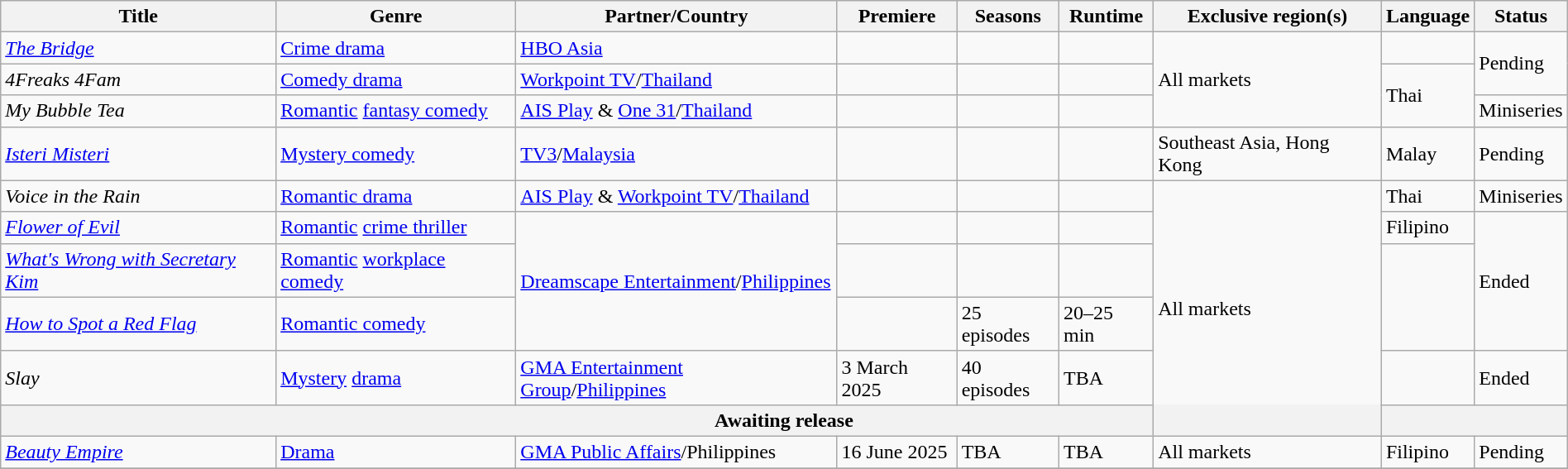<table class="wikitable sortable" style="width:100%;">
<tr>
<th>Title</th>
<th>Genre</th>
<th>Partner/Country</th>
<th>Premiere</th>
<th>Seasons</th>
<th>Runtime</th>
<th>Exclusive region(s)</th>
<th>Language</th>
<th>Status</th>
</tr>
<tr>
<td><em><a href='#'>The Bridge</a></em></td>
<td><a href='#'>Crime drama</a></td>
<td><a href='#'>HBO Asia</a></td>
<td></td>
<td></td>
<td></td>
<td rowspan="3">All markets</td>
<td></td>
<td rowspan="2">Pending</td>
</tr>
<tr>
<td><em>4Freaks 4Fam</em></td>
<td><a href='#'>Comedy drama</a></td>
<td><a href='#'>Workpoint TV</a>/<a href='#'>Thailand</a></td>
<td></td>
<td></td>
<td></td>
<td rowspan="2">Thai</td>
</tr>
<tr>
<td><em>My Bubble Tea</em></td>
<td><a href='#'>Romantic</a> <a href='#'>fantasy comedy</a></td>
<td><a href='#'>AIS Play</a> & <a href='#'>One 31</a>/<a href='#'>Thailand</a></td>
<td></td>
<td></td>
<td></td>
<td>Miniseries</td>
</tr>
<tr>
<td><em><a href='#'>Isteri Misteri</a></em></td>
<td><a href='#'>Mystery comedy</a></td>
<td><a href='#'>TV3</a>/<a href='#'>Malaysia</a></td>
<td></td>
<td></td>
<td></td>
<td>Southeast Asia, Hong Kong</td>
<td>Malay</td>
<td>Pending</td>
</tr>
<tr>
<td><em>Voice in the Rain</em></td>
<td><a href='#'>Romantic drama</a></td>
<td><a href='#'>AIS Play</a> & <a href='#'>Workpoint TV</a>/<a href='#'>Thailand</a></td>
<td></td>
<td></td>
<td></td>
<td rowspan="6">All markets</td>
<td>Thai</td>
<td>Miniseries</td>
</tr>
<tr>
<td><em><a href='#'>Flower of Evil</a></em></td>
<td><a href='#'>Romantic</a> <a href='#'>crime thriller</a></td>
<td rowspan="3"><a href='#'>Dreamscape Entertainment</a>/<a href='#'>Philippines</a></td>
<td></td>
<td></td>
<td></td>
<td>Filipino</td>
<td rowspan="3">Ended</td>
</tr>
<tr>
<td><em><a href='#'>What's Wrong with Secretary Kim</a></em></td>
<td><a href='#'>Romantic</a> <a href='#'>workplace comedy</a></td>
<td></td>
<td></td>
<td></td>
<td rowspan="2"></td>
</tr>
<tr>
<td><em><a href='#'>How to Spot a Red Flag</a></em></td>
<td><a href='#'>Romantic comedy</a></td>
<td></td>
<td>25 episodes</td>
<td>20–25 min</td>
</tr>
<tr>
<td><em>Slay</em></td>
<td><a href='#'>Mystery</a> <a href='#'>drama</a></td>
<td><a href='#'>GMA Entertainment Group</a>/<a href='#'>Philippines</a></td>
<td>3 March 2025</td>
<td>40 episodes</td>
<td>TBA</td>
<td></td>
<td>Ended</td>
</tr>
<tr>
<th colspan="9">Awaiting release </th>
</tr>
<tr>
<td><em><a href='#'>Beauty Empire</a></em></td>
<td><a href='#'>Drama</a></td>
<td><a href='#'>GMA Public Affairs</a>/Philippines</td>
<td>16 June 2025</td>
<td>TBA</td>
<td>TBA</td>
<td>All markets</td>
<td>Filipino</td>
<td>Pending</td>
</tr>
<tr>
</tr>
</table>
